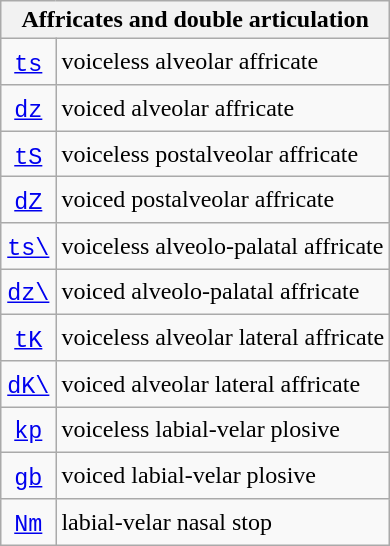<table class="wikitable sortable">
<tr>
<th colspan="2">Affricates and double articulation</th>
</tr>
<tr>
<td style="text-align: center; font-size: larger;"><a href='#'><code>ts</code></a></td>
<td>voiceless alveolar affricate</td>
</tr>
<tr>
<td style="text-align: center; font-size: larger;"><a href='#'><code>dz</code></a></td>
<td>voiced alveolar affricate</td>
</tr>
<tr>
<td style="text-align: center; font-size: larger;"><a href='#'><code>tS</code></a></td>
<td>voiceless postalveolar affricate</td>
</tr>
<tr>
<td style="text-align: center; font-size: larger;"><a href='#'><code>dZ</code></a></td>
<td>voiced postalveolar affricate</td>
</tr>
<tr>
<td style="text-align: center; font-size: larger;"><a href='#'><code>ts\</code></a></td>
<td>voiceless alveolo-palatal affricate</td>
</tr>
<tr>
<td style="text-align: center; font-size: larger;"><a href='#'><code>dz\</code></a></td>
<td>voiced alveolo-palatal affricate</td>
</tr>
<tr>
<td style="text-align: center; font-size: larger;"><a href='#'><code>tK</code></a></td>
<td>voiceless alveolar lateral affricate</td>
</tr>
<tr>
<td style="text-align: center; font-size: larger;"><a href='#'><code>dK\</code></a></td>
<td>voiced alveolar lateral affricate</td>
</tr>
<tr>
<td style="text-align: center; font-size: larger;"><a href='#'><code>kp</code></a></td>
<td>voiceless labial-velar plosive</td>
</tr>
<tr>
<td style="text-align: center; font-size: larger;"><a href='#'><code>gb</code></a></td>
<td>voiced labial-velar plosive</td>
</tr>
<tr>
<td style="text-align: center; font-size: larger;"><a href='#'><code>Nm</code></a></td>
<td>labial-velar nasal stop</td>
</tr>
</table>
